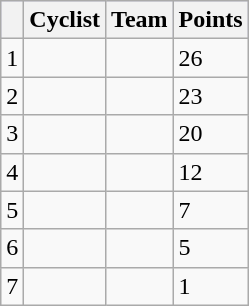<table class="wikitable">
<tr style="background:#ccccff;">
<th></th>
<th>Cyclist</th>
<th>Team</th>
<th>Points</th>
</tr>
<tr>
<td>1</td>
<td></td>
<td></td>
<td>26</td>
</tr>
<tr>
<td>2</td>
<td></td>
<td></td>
<td>23</td>
</tr>
<tr>
<td>3</td>
<td></td>
<td></td>
<td>20</td>
</tr>
<tr>
<td>4</td>
<td></td>
<td></td>
<td>12</td>
</tr>
<tr>
<td>5</td>
<td></td>
<td></td>
<td>7</td>
</tr>
<tr>
<td>6</td>
<td></td>
<td></td>
<td>5</td>
</tr>
<tr>
<td>7</td>
<td></td>
<td></td>
<td>1</td>
</tr>
</table>
